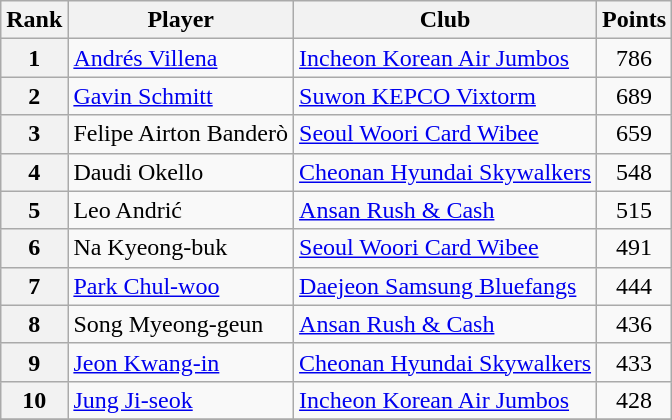<table class=wikitable>
<tr>
<th>Rank</th>
<th>Player</th>
<th>Club</th>
<th>Points</th>
</tr>
<tr>
<th>1</th>
<td> <a href='#'>Andrés Villena</a></td>
<td><a href='#'>Incheon Korean Air Jumbos</a></td>
<td align=center>786</td>
</tr>
<tr>
<th>2</th>
<td> <a href='#'>Gavin Schmitt</a></td>
<td><a href='#'>Suwon KEPCO Vixtorm</a></td>
<td align=center>689</td>
</tr>
<tr>
<th>3</th>
<td> Felipe Airton Banderò</td>
<td><a href='#'>Seoul Woori Card Wibee</a></td>
<td align=center>659</td>
</tr>
<tr>
<th>4</th>
<td> Daudi Okello</td>
<td><a href='#'>Cheonan Hyundai Skywalkers</a></td>
<td align=center>548</td>
</tr>
<tr>
<th>5</th>
<td> Leo Andrić</td>
<td><a href='#'>Ansan Rush & Cash</a></td>
<td align=center>515</td>
</tr>
<tr>
<th>6</th>
<td> Na Kyeong-buk</td>
<td><a href='#'>Seoul Woori Card Wibee</a></td>
<td align=center>491</td>
</tr>
<tr>
<th>7</th>
<td> <a href='#'>Park Chul-woo</a></td>
<td><a href='#'>Daejeon Samsung Bluefangs</a></td>
<td align=center>444</td>
</tr>
<tr>
<th>8</th>
<td> Song Myeong-geun</td>
<td><a href='#'>Ansan Rush & Cash</a></td>
<td align=center>436</td>
</tr>
<tr>
<th>9</th>
<td> <a href='#'>Jeon Kwang-in</a></td>
<td><a href='#'>Cheonan Hyundai Skywalkers</a></td>
<td align=center>433</td>
</tr>
<tr>
<th>10</th>
<td> <a href='#'>Jung Ji-seok</a></td>
<td><a href='#'>Incheon Korean Air Jumbos</a></td>
<td align=center>428</td>
</tr>
<tr>
</tr>
</table>
